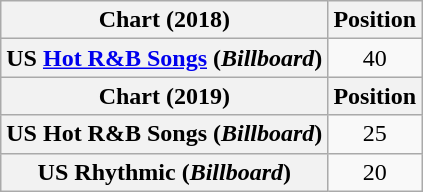<table class="wikitable plainrowheaders" style="text-align:center">
<tr>
<th scope="col">Chart (2018)</th>
<th scope="col">Position</th>
</tr>
<tr>
<th scope="row">US <a href='#'>Hot R&B Songs</a> (<em>Billboard</em>)</th>
<td>40</td>
</tr>
<tr>
<th scope="col">Chart (2019)</th>
<th scope="col">Position</th>
</tr>
<tr>
<th scope="row">US Hot R&B Songs (<em>Billboard</em>)</th>
<td>25</td>
</tr>
<tr>
<th scope="row">US Rhythmic (<em>Billboard</em>)</th>
<td>20</td>
</tr>
</table>
